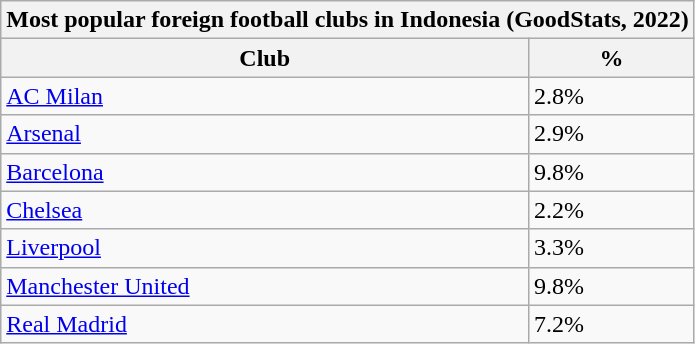<table class="wikitable sortable">
<tr>
<th colspan="2">Most popular foreign football clubs in Indonesia (GoodStats, 2022)</th>
</tr>
<tr>
<th>Club</th>
<th>%</th>
</tr>
<tr>
<td> <a href='#'>AC Milan</a></td>
<td>2.8%</td>
</tr>
<tr>
<td> <a href='#'>Arsenal</a></td>
<td>2.9%</td>
</tr>
<tr>
<td> <a href='#'>Barcelona</a></td>
<td>9.8%</td>
</tr>
<tr>
<td> <a href='#'>Chelsea</a></td>
<td>2.2%</td>
</tr>
<tr>
<td> <a href='#'>Liverpool</a></td>
<td>3.3%</td>
</tr>
<tr>
<td> <a href='#'>Manchester United</a></td>
<td>9.8%</td>
</tr>
<tr>
<td> <a href='#'>Real Madrid</a></td>
<td>7.2%</td>
</tr>
</table>
